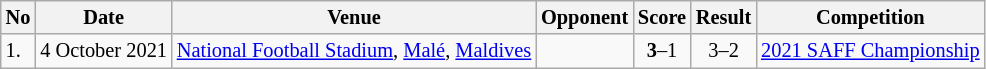<table class="wikitable" style="font-size:85%;">
<tr>
<th>No</th>
<th>Date</th>
<th>Venue</th>
<th>Opponent</th>
<th>Score</th>
<th>Result</th>
<th>Competition</th>
</tr>
<tr>
<td>1.</td>
<td>4 October 2021</td>
<td><a href='#'>National Football Stadium</a>, <a href='#'>Malé</a>, <a href='#'>Maldives</a></td>
<td></td>
<td align=center><strong>3</strong>–1</td>
<td align=center>3–2</td>
<td><a href='#'>2021 SAFF Championship</a></td>
</tr>
</table>
